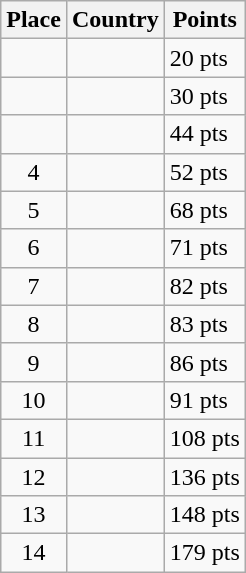<table class=wikitable>
<tr>
<th>Place</th>
<th>Country</th>
<th>Points</th>
</tr>
<tr>
<td align=center></td>
<td></td>
<td>20 pts</td>
</tr>
<tr>
<td align=center></td>
<td></td>
<td>30 pts</td>
</tr>
<tr>
<td align=center></td>
<td></td>
<td>44 pts</td>
</tr>
<tr>
<td align=center>4</td>
<td></td>
<td>52 pts</td>
</tr>
<tr>
<td align=center>5</td>
<td></td>
<td>68 pts</td>
</tr>
<tr>
<td align=center>6</td>
<td></td>
<td>71 pts</td>
</tr>
<tr>
<td align=center>7</td>
<td></td>
<td>82 pts</td>
</tr>
<tr>
<td align=center>8</td>
<td></td>
<td>83 pts</td>
</tr>
<tr>
<td align=center>9</td>
<td></td>
<td>86 pts</td>
</tr>
<tr>
<td align=center>10</td>
<td></td>
<td>91 pts</td>
</tr>
<tr>
<td align=center>11</td>
<td></td>
<td>108 pts</td>
</tr>
<tr>
<td align=center>12</td>
<td></td>
<td>136 pts</td>
</tr>
<tr>
<td align=center>13</td>
<td></td>
<td>148 pts</td>
</tr>
<tr>
<td align=center>14</td>
<td></td>
<td>179 pts</td>
</tr>
</table>
